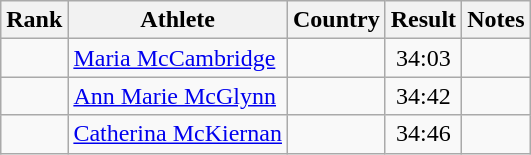<table class="wikitable sortable" style=text-align:center>
<tr>
<th>Rank</th>
<th>Athlete</th>
<th>Country</th>
<th>Result</th>
<th>Notes</th>
</tr>
<tr>
<td></td>
<td align=left><a href='#'>Maria McCambridge</a></td>
<td align=left></td>
<td>34:03</td>
<td></td>
</tr>
<tr>
<td></td>
<td align=left><a href='#'>Ann Marie McGlynn</a></td>
<td align=left></td>
<td>34:42</td>
<td></td>
</tr>
<tr>
<td></td>
<td align=left><a href='#'>Catherina McKiernan</a></td>
<td align=left></td>
<td>34:46</td>
<td></td>
</tr>
</table>
